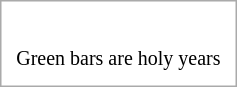<table style="border:solid 1px #aaa;float:right" cellpadding="10" cellspacing="0">
<tr>
<td><br><small>Green bars are holy years</small></td>
</tr>
</table>
